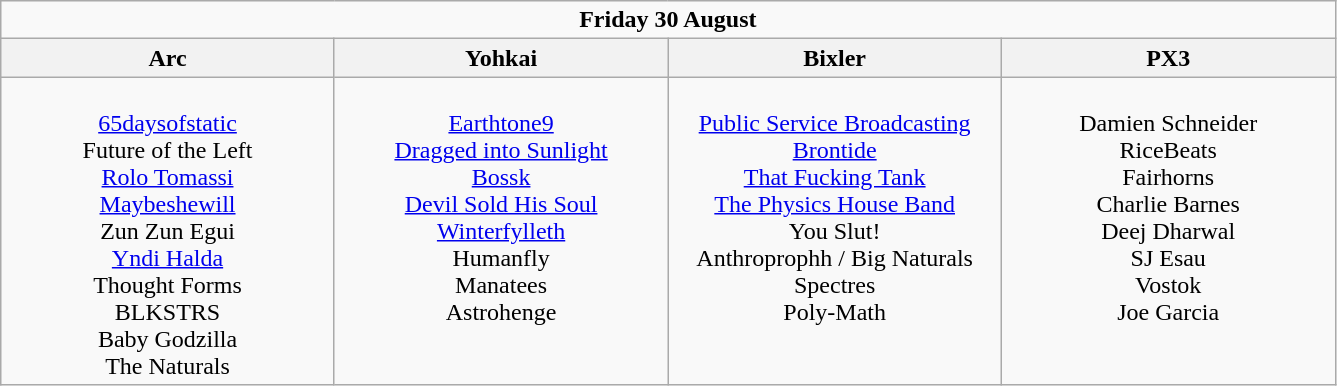<table class="wikitable">
<tr>
<td colspan="4" style="text-align:center;"><strong>Friday 30 August</strong></td>
</tr>
<tr>
<th>Arc</th>
<th>Yohkai</th>
<th>Bixler</th>
<th>PX3</th>
</tr>
<tr>
<td style="text-align:center; vertical-align:top; width:215px;"><br><a href='#'>65daysofstatic</a><br>
Future of the Left<br>
<a href='#'>Rolo Tomassi</a><br>
<a href='#'>Maybeshewill</a><br>
Zun Zun Egui<br>
<a href='#'>Yndi Halda</a><br>
Thought Forms<br>
BLKSTRS<br>
Baby Godzilla<br>
The Naturals<br></td>
<td style="text-align:center; vertical-align:top; width:215px;"><br><a href='#'>Earthtone9</a><br>
<a href='#'>Dragged into Sunlight</a><br>
<a href='#'>Bossk</a><br>
<a href='#'>Devil Sold His Soul</a><br>
<a href='#'>Winterfylleth</a><br>
Humanfly<br>
Manatees<br>
Astrohenge<br></td>
<td style="text-align:center; vertical-align:top; width:215px;"><br><a href='#'>Public Service Broadcasting</a><br>
<a href='#'>Brontide</a><br>
<a href='#'>That Fucking Tank</a><br>
<a href='#'>The Physics House Band</a><br>
You Slut!<br>
Anthroprophh / Big Naturals<br>
Spectres<br>
Poly-Math<br></td>
<td style="text-align:center; vertical-align:top; width:215px;"><br>Damien Schneider<br>
RiceBeats<br>
Fairhorns<br>
Charlie Barnes<br>
Deej Dharwal<br>
SJ Esau<br>
Vostok<br>
Joe Garcia<br></td>
</tr>
</table>
